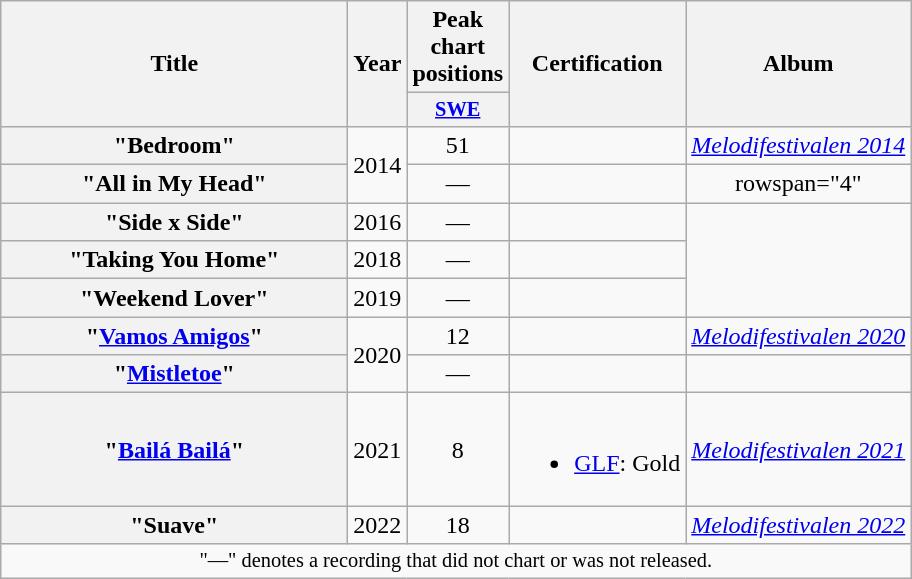<table class="wikitable plainrowheaders" style="text-align:center;">
<tr>
<th scope="col" rowspan="2" style="width:14em;">Title</th>
<th scope="col" rowspan="2" style="width:1em;">Year</th>
<th scope="col" colspan="1">Peak chart positions</th>
<th scope="col" rowspan="2">Certification</th>
<th scope="col" rowspan="2">Album</th>
</tr>
<tr>
<th scope="col" style="width:3em;font-size:85%;"><a href='#'>SWE</a><br></th>
</tr>
<tr>
<th scope="row">"Bedroom"</th>
<td rowspan="2">2014</td>
<td>51</td>
<td></td>
<td><em><a href='#'>Melodifestivalen 2014</a></em></td>
</tr>
<tr>
<th scope="row">"All in My Head"</th>
<td>—</td>
<td></td>
<td>rowspan="4" </td>
</tr>
<tr>
<th scope="row">"Side x Side"</th>
<td>2016</td>
<td>—</td>
<td></td>
</tr>
<tr>
<th scope="row">"Taking You Home"</th>
<td>2018</td>
<td>—</td>
<td></td>
</tr>
<tr>
<th scope="row">"Weekend Lover"</th>
<td>2019</td>
<td>—</td>
<td></td>
</tr>
<tr>
<th scope="row">"<a href='#'>Vamos Amigos</a>"<br></th>
<td rowspan="2">2020</td>
<td>12</td>
<td></td>
<td><em><a href='#'>Melodifestivalen 2020</a></em></td>
</tr>
<tr>
<th scope="row">"<a href='#'>Mistletoe</a>"</th>
<td>—</td>
<td></td>
<td></td>
</tr>
<tr>
<th scope="row">"<a href='#'>Bailá Bailá</a>"</th>
<td>2021</td>
<td>8</td>
<td><br><ul><li><a href='#'>GLF</a>: Gold</li></ul></td>
<td><em><a href='#'>Melodifestivalen 2021</a></em></td>
</tr>
<tr>
<th scope="row">"Suave"</th>
<td>2022</td>
<td>18<br></td>
<td></td>
<td><em><a href='#'>Melodifestivalen 2022</a></em></td>
</tr>
<tr>
<td style="font-size:85%;" colspan="22">"—" denotes a recording that did not chart or was not released.</td>
</tr>
</table>
